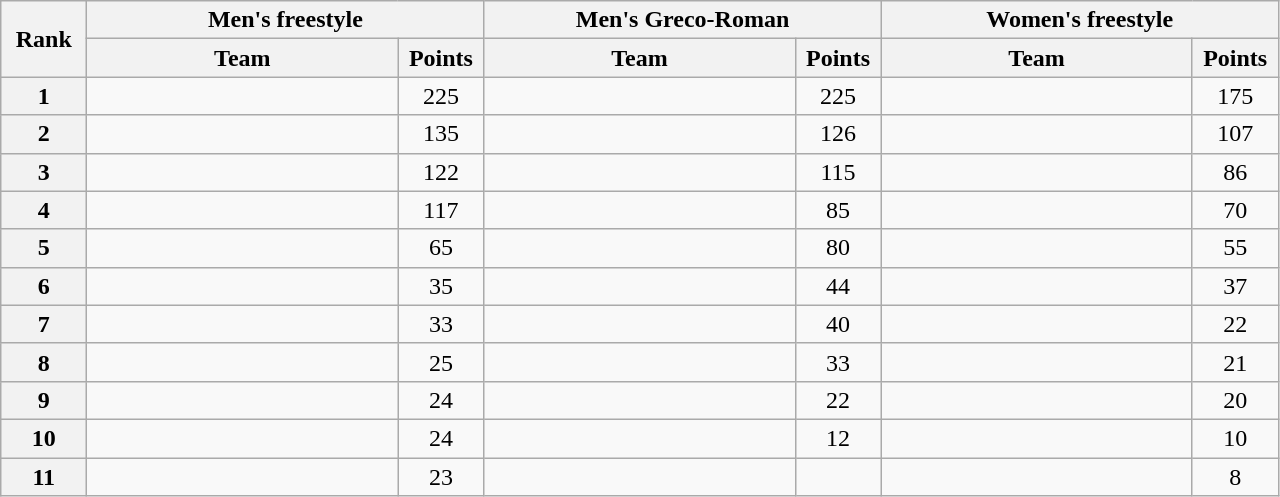<table class="wikitable" style="text-align:center;">
<tr>
<th width=50 rowspan="2">Rank</th>
<th colspan="2">Men's freestyle</th>
<th colspan="2">Men's Greco-Roman</th>
<th colspan="2">Women's freestyle</th>
</tr>
<tr>
<th width=200>Team</th>
<th width=50>Points</th>
<th width=200>Team</th>
<th width=50>Points</th>
<th width=200>Team</th>
<th width=50>Points</th>
</tr>
<tr>
<th>1</th>
<td align=left></td>
<td>225</td>
<td align=left></td>
<td>225</td>
<td align=left></td>
<td>175</td>
</tr>
<tr>
<th>2</th>
<td align=left></td>
<td>135</td>
<td align=left></td>
<td>126</td>
<td align=left></td>
<td>107</td>
</tr>
<tr>
<th>3</th>
<td align=left></td>
<td>122</td>
<td align=left></td>
<td>115</td>
<td align=left></td>
<td>86</td>
</tr>
<tr>
<th>4</th>
<td align=left></td>
<td>117</td>
<td align=left></td>
<td>85</td>
<td align=left></td>
<td>70</td>
</tr>
<tr>
<th>5</th>
<td align=left></td>
<td>65</td>
<td align=left></td>
<td>80</td>
<td align=left></td>
<td>55</td>
</tr>
<tr>
<th>6</th>
<td align=left></td>
<td>35</td>
<td align=left></td>
<td>44</td>
<td align=left></td>
<td>37</td>
</tr>
<tr>
<th>7</th>
<td align=left></td>
<td>33</td>
<td align=left></td>
<td>40</td>
<td align=left></td>
<td>22</td>
</tr>
<tr>
<th>8</th>
<td align=left></td>
<td>25</td>
<td align=left></td>
<td>33</td>
<td align=left></td>
<td>21</td>
</tr>
<tr>
<th>9</th>
<td align=left></td>
<td>24</td>
<td align=left></td>
<td>22</td>
<td align=left></td>
<td>20</td>
</tr>
<tr>
<th>10</th>
<td align=left></td>
<td>24</td>
<td align=left></td>
<td>12</td>
<td align=left></td>
<td>10</td>
</tr>
<tr>
<th>11</th>
<td align=left></td>
<td>23</td>
<td align=left></td>
<td></td>
<td align=left></td>
<td>8</td>
</tr>
</table>
